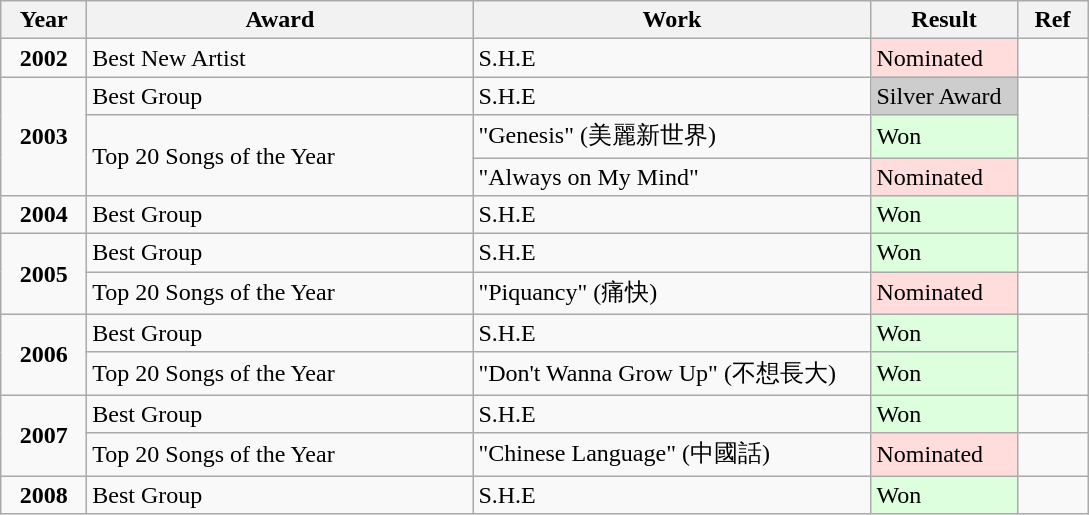<table class="wikitable">
<tr>
<th width="50">Year</th>
<th width="250">Award</th>
<th width="258">Work</th>
<th width="90">Result</th>
<th width="40">Ref</th>
</tr>
<tr>
<td align="center"><strong>2002</strong></td>
<td>Best New Artist</td>
<td>S.H.E</td>
<td style="background: #ffdddd"><div>Nominated</div></td>
<td align="center"></td>
</tr>
<tr>
<td rowspan="3" align="center"><strong>2003</strong></td>
<td>Best Group</td>
<td>S.H.E</td>
<td style="background: #cdcdcd"><div>Silver Award</div></td>
<td rowspan="2" align="center"></td>
</tr>
<tr>
<td rowspan="2">Top 20 Songs of the Year</td>
<td>"Genesis" (美麗新世界)</td>
<td style="background: #ddffdd"><div>Won</div></td>
</tr>
<tr>
<td>"Always on My Mind"</td>
<td style="background: #ffdddd"><div>Nominated</div></td>
<td align="center"></td>
</tr>
<tr>
<td align="center"><strong>2004</strong></td>
<td>Best Group</td>
<td>S.H.E</td>
<td style="background: #ddffdd"><div>Won</div></td>
<td align="center"></td>
</tr>
<tr>
<td rowspan="2" align="center"><strong>2005</strong></td>
<td>Best Group</td>
<td>S.H.E</td>
<td style="background: #ddffdd"><div>Won</div></td>
<td align="center"></td>
</tr>
<tr>
<td>Top 20 Songs of the Year</td>
<td>"Piquancy" (痛快)</td>
<td style="background: #ffdddd"><div>Nominated</div></td>
<td align="center"></td>
</tr>
<tr>
<td rowspan="2" align="center"><strong>2006</strong></td>
<td>Best Group</td>
<td>S.H.E</td>
<td style="background: #ddffdd"><div>Won</div></td>
<td rowspan="2" align="center"></td>
</tr>
<tr>
<td>Top 20 Songs of the Year</td>
<td>"Don't Wanna Grow Up" (不想長大)</td>
<td style="background: #ddffdd"><div>Won</div></td>
</tr>
<tr>
<td rowspan="2" align="center"><strong>2007</strong></td>
<td>Best Group</td>
<td>S.H.E</td>
<td style="background: #ddffdd"><div>Won</div></td>
<td align="center"></td>
</tr>
<tr>
<td>Top 20 Songs of the Year</td>
<td>"Chinese Language" (中國話)</td>
<td style="background: #ffdddd"><div>Nominated</div></td>
<td align="center"></td>
</tr>
<tr>
<td align="center"><strong>2008</strong></td>
<td>Best Group</td>
<td>S.H.E</td>
<td style="background: #ddffdd"><div>Won</div></td>
<td align="center"></td>
</tr>
</table>
